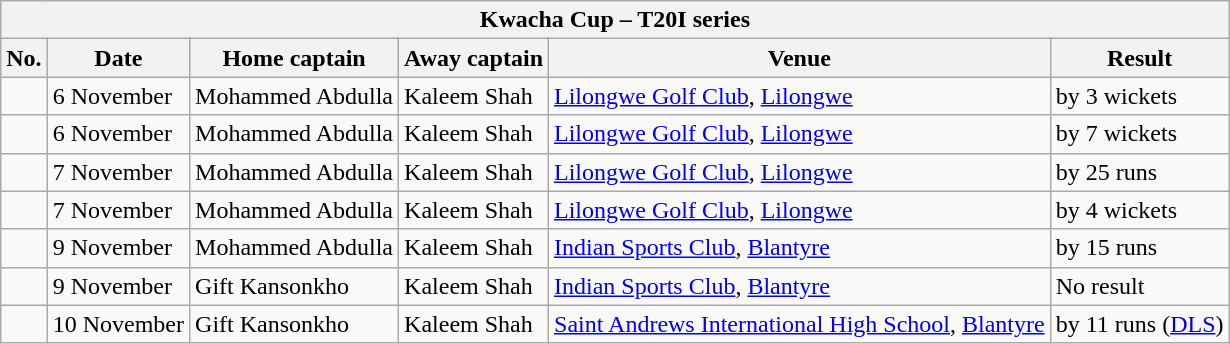<table class="wikitable">
<tr>
<th colspan="8">Kwacha Cup – T20I series</th>
</tr>
<tr>
<th>No.</th>
<th>Date</th>
<th>Home captain</th>
<th>Away captain</th>
<th>Venue</th>
<th>Result</th>
</tr>
<tr>
<td></td>
<td>6 November</td>
<td>Mohammed Abdulla</td>
<td>Kaleem  Shah</td>
<td><a href='#'>Lilongwe Golf Club</a>, <a href='#'>Lilongwe</a></td>
<td> by 3 wickets</td>
</tr>
<tr>
<td></td>
<td>6 November</td>
<td>Mohammed Abdulla</td>
<td>Kaleem Shah</td>
<td><a href='#'>Lilongwe Golf Club</a>, <a href='#'>Lilongwe</a></td>
<td> by 7 wickets</td>
</tr>
<tr>
<td></td>
<td>7 November</td>
<td>Mohammed Abdulla</td>
<td>Kaleem Shah</td>
<td><a href='#'>Lilongwe Golf Club</a>, <a href='#'>Lilongwe</a></td>
<td> by 25 runs</td>
</tr>
<tr>
<td></td>
<td>7 November</td>
<td>Mohammed Abdulla</td>
<td>Kaleem Shah</td>
<td><a href='#'>Lilongwe Golf Club</a>, <a href='#'>Lilongwe</a></td>
<td> by 4 wickets</td>
</tr>
<tr>
<td></td>
<td>9 November</td>
<td>Mohammed Abdulla</td>
<td>Kaleem Shah</td>
<td><a href='#'>Indian Sports Club</a>, <a href='#'>Blantyre</a></td>
<td> by 15 runs</td>
</tr>
<tr>
<td></td>
<td>9 November</td>
<td>Gift Kansonkho</td>
<td>Kaleem Shah</td>
<td><a href='#'>Indian Sports Club</a>, <a href='#'>Blantyre</a></td>
<td>No result</td>
</tr>
<tr>
<td></td>
<td>10 November</td>
<td>Gift Kansonkho</td>
<td>Kaleem Shah</td>
<td><a href='#'>Saint Andrews International High School</a>, <a href='#'>Blantyre</a></td>
<td> by 11 runs (<a href='#'>DLS</a>)</td>
</tr>
</table>
